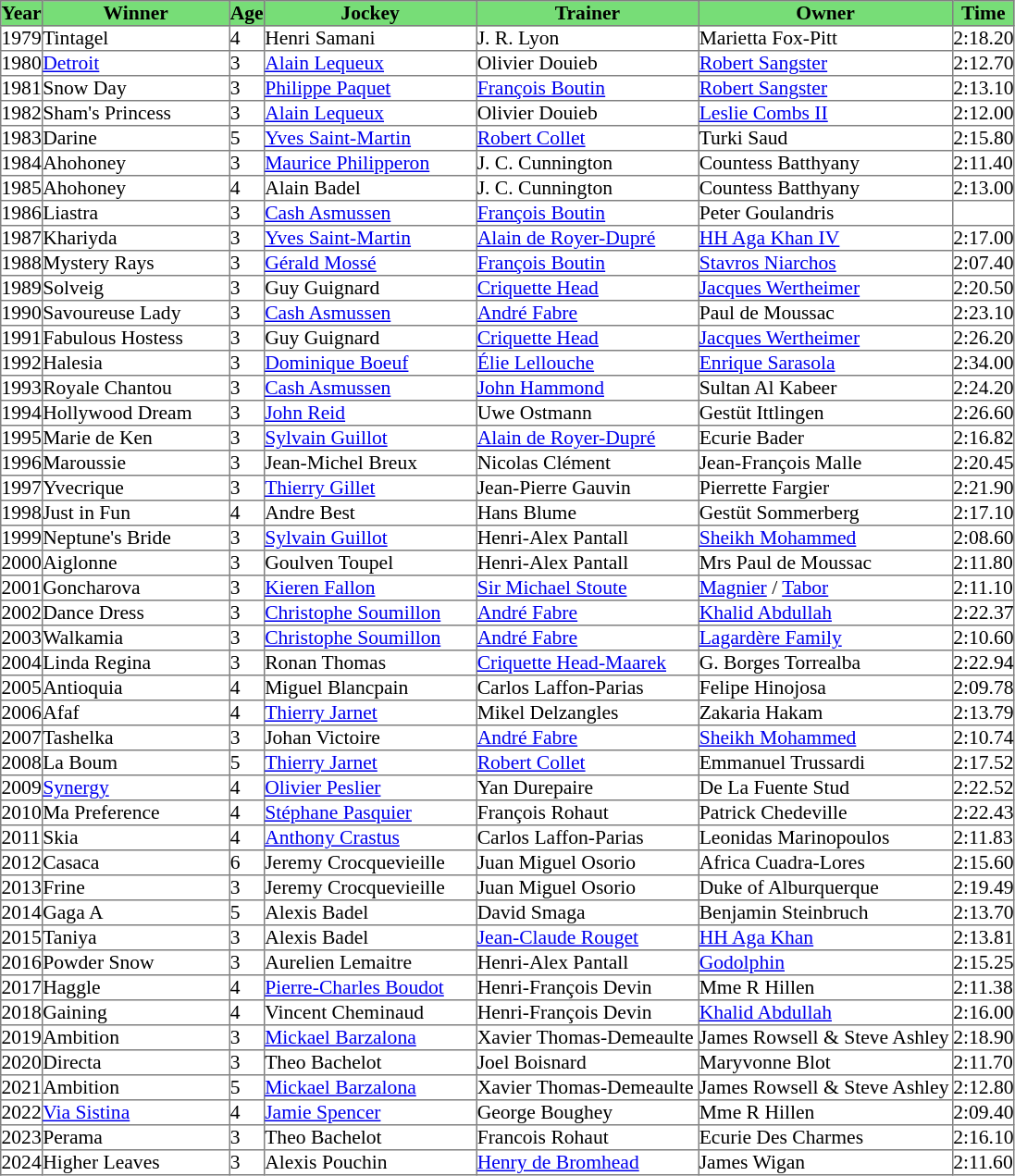<table class = "sortable" | border="1" cellpadding="0" style="border-collapse: collapse; font-size:90%">
<tr bgcolor="#77dd77" align="center">
<th>Year</th>
<th>Winner</th>
<th>Age</th>
<th>Jockey</th>
<th>Trainer</th>
<th>Owner</th>
<th>Time</th>
</tr>
<tr>
<td>1979</td>
<td width=134px>Tintagel</td>
<td>4</td>
<td width=152px>Henri Samani</td>
<td width=159px>J. R. Lyon</td>
<td width=182px>Marietta Fox-Pitt</td>
<td>2:18.20</td>
</tr>
<tr>
<td>1980</td>
<td><a href='#'>Detroit</a></td>
<td>3</td>
<td><a href='#'>Alain Lequeux</a></td>
<td>Olivier Douieb</td>
<td><a href='#'>Robert Sangster</a></td>
<td>2:12.70</td>
</tr>
<tr>
<td>1981</td>
<td>Snow Day</td>
<td>3</td>
<td><a href='#'>Philippe Paquet</a></td>
<td><a href='#'>François Boutin</a></td>
<td><a href='#'>Robert Sangster</a></td>
<td>2:13.10</td>
</tr>
<tr>
<td>1982</td>
<td>Sham's Princess</td>
<td>3</td>
<td><a href='#'>Alain Lequeux</a></td>
<td>Olivier Douieb</td>
<td><a href='#'>Leslie Combs II</a></td>
<td>2:12.00</td>
</tr>
<tr>
<td>1983</td>
<td>Darine</td>
<td>5</td>
<td><a href='#'>Yves Saint-Martin</a></td>
<td><a href='#'>Robert Collet</a></td>
<td>Turki Saud</td>
<td>2:15.80</td>
</tr>
<tr>
<td>1984</td>
<td>Ahohoney</td>
<td>3</td>
<td><a href='#'>Maurice Philipperon</a></td>
<td>J. C. Cunnington </td>
<td>Countess Batthyany</td>
<td>2:11.40</td>
</tr>
<tr>
<td>1985</td>
<td>Ahohoney</td>
<td>4</td>
<td>Alain Badel</td>
<td>J. C. Cunnington </td>
<td>Countess Batthyany</td>
<td>2:13.00</td>
</tr>
<tr>
<td>1986</td>
<td>Liastra</td>
<td>3</td>
<td><a href='#'>Cash Asmussen</a></td>
<td><a href='#'>François Boutin</a></td>
<td>Peter Goulandris</td>
<td></td>
</tr>
<tr>
<td>1987</td>
<td>Khariyda</td>
<td>3</td>
<td><a href='#'>Yves Saint-Martin</a></td>
<td><a href='#'>Alain de Royer-Dupré</a></td>
<td><a href='#'>HH Aga Khan IV</a></td>
<td>2:17.00</td>
</tr>
<tr>
<td>1988</td>
<td>Mystery Rays</td>
<td>3</td>
<td><a href='#'>Gérald Mossé</a></td>
<td><a href='#'>François Boutin</a></td>
<td><a href='#'>Stavros Niarchos</a></td>
<td>2:07.40</td>
</tr>
<tr>
<td>1989</td>
<td>Solveig</td>
<td>3</td>
<td>Guy Guignard</td>
<td><a href='#'>Criquette Head</a></td>
<td><a href='#'>Jacques Wertheimer</a></td>
<td>2:20.50</td>
</tr>
<tr>
<td>1990</td>
<td>Savoureuse Lady</td>
<td>3</td>
<td><a href='#'>Cash Asmussen</a></td>
<td><a href='#'>André Fabre</a></td>
<td>Paul de Moussac</td>
<td>2:23.10</td>
</tr>
<tr>
<td>1991</td>
<td>Fabulous Hostess</td>
<td>3</td>
<td>Guy Guignard</td>
<td><a href='#'>Criquette Head</a></td>
<td><a href='#'>Jacques Wertheimer</a></td>
<td>2:26.20</td>
</tr>
<tr>
<td>1992</td>
<td>Halesia</td>
<td>3</td>
<td><a href='#'>Dominique Boeuf</a></td>
<td><a href='#'>Élie Lellouche</a></td>
<td><a href='#'>Enrique Sarasola</a></td>
<td>2:34.00</td>
</tr>
<tr>
<td>1993</td>
<td>Royale Chantou</td>
<td>3</td>
<td><a href='#'>Cash Asmussen</a></td>
<td><a href='#'>John Hammond</a></td>
<td>Sultan Al Kabeer</td>
<td>2:24.20</td>
</tr>
<tr>
<td>1994</td>
<td>Hollywood Dream</td>
<td>3</td>
<td><a href='#'>John Reid</a></td>
<td>Uwe Ostmann</td>
<td>Gestüt Ittlingen</td>
<td>2:26.60</td>
</tr>
<tr>
<td>1995</td>
<td>Marie de Ken</td>
<td>3</td>
<td><a href='#'>Sylvain Guillot</a></td>
<td><a href='#'>Alain de Royer-Dupré</a></td>
<td>Ecurie Bader</td>
<td>2:16.82</td>
</tr>
<tr>
<td>1996</td>
<td>Maroussie</td>
<td>3</td>
<td>Jean-Michel Breux</td>
<td>Nicolas Clément</td>
<td>Jean-François Malle</td>
<td>2:20.45</td>
</tr>
<tr>
<td>1997</td>
<td>Yvecrique</td>
<td>3</td>
<td><a href='#'>Thierry Gillet</a></td>
<td>Jean-Pierre Gauvin</td>
<td>Pierrette Fargier</td>
<td>2:21.90</td>
</tr>
<tr>
<td>1998</td>
<td>Just in Fun</td>
<td>4</td>
<td>Andre Best</td>
<td>Hans Blume</td>
<td>Gestüt Sommerberg</td>
<td>2:17.10</td>
</tr>
<tr>
<td>1999</td>
<td>Neptune's Bride</td>
<td>3</td>
<td><a href='#'>Sylvain Guillot</a></td>
<td>Henri-Alex Pantall</td>
<td><a href='#'>Sheikh Mohammed</a></td>
<td>2:08.60</td>
</tr>
<tr>
<td>2000</td>
<td>Aiglonne</td>
<td>3</td>
<td>Goulven Toupel</td>
<td>Henri-Alex Pantall</td>
<td>Mrs Paul de Moussac</td>
<td>2:11.80</td>
</tr>
<tr>
<td>2001</td>
<td>Goncharova</td>
<td>3</td>
<td><a href='#'>Kieren Fallon</a></td>
<td><a href='#'>Sir Michael Stoute</a></td>
<td><a href='#'>Magnier</a> / <a href='#'>Tabor</a></td>
<td>2:11.10</td>
</tr>
<tr>
<td>2002</td>
<td>Dance Dress</td>
<td>3</td>
<td><a href='#'>Christophe Soumillon</a></td>
<td><a href='#'>André Fabre</a></td>
<td><a href='#'>Khalid Abdullah</a></td>
<td>2:22.37</td>
</tr>
<tr>
<td>2003</td>
<td>Walkamia</td>
<td>3</td>
<td><a href='#'>Christophe Soumillon</a></td>
<td><a href='#'>André Fabre</a></td>
<td><a href='#'>Lagardère Family</a></td>
<td>2:10.60</td>
</tr>
<tr>
<td>2004</td>
<td>Linda Regina</td>
<td>3</td>
<td>Ronan Thomas</td>
<td><a href='#'>Criquette Head-Maarek</a></td>
<td>G. Borges Torrealba </td>
<td>2:22.94</td>
</tr>
<tr>
<td>2005</td>
<td>Antioquia</td>
<td>4</td>
<td>Miguel Blancpain</td>
<td>Carlos Laffon-Parias</td>
<td>Felipe Hinojosa</td>
<td>2:09.78</td>
</tr>
<tr>
<td>2006</td>
<td>Afaf</td>
<td>4</td>
<td><a href='#'>Thierry Jarnet</a></td>
<td>Mikel Delzangles</td>
<td>Zakaria Hakam</td>
<td>2:13.79</td>
</tr>
<tr>
<td>2007</td>
<td>Tashelka</td>
<td>3</td>
<td>Johan Victoire</td>
<td><a href='#'>André Fabre</a></td>
<td><a href='#'>Sheikh Mohammed</a></td>
<td>2:10.74</td>
</tr>
<tr>
<td>2008</td>
<td>La Boum</td>
<td>5</td>
<td><a href='#'>Thierry Jarnet</a></td>
<td><a href='#'>Robert Collet</a></td>
<td>Emmanuel Trussardi</td>
<td>2:17.52</td>
</tr>
<tr>
<td>2009</td>
<td><a href='#'>Synergy</a></td>
<td>4</td>
<td><a href='#'>Olivier Peslier</a></td>
<td>Yan Durepaire</td>
<td>De La Fuente Stud</td>
<td>2:22.52</td>
</tr>
<tr>
<td>2010</td>
<td>Ma Preference</td>
<td>4</td>
<td><a href='#'>Stéphane Pasquier</a></td>
<td>François Rohaut</td>
<td>Patrick Chedeville</td>
<td>2:22.43</td>
</tr>
<tr>
<td>2011</td>
<td>Skia</td>
<td>4</td>
<td><a href='#'>Anthony Crastus</a></td>
<td>Carlos Laffon-Parias</td>
<td>Leonidas Marinopoulos</td>
<td>2:11.83</td>
</tr>
<tr>
<td>2012</td>
<td>Casaca</td>
<td>6</td>
<td>Jeremy Crocquevieille</td>
<td>Juan Miguel Osorio</td>
<td>Africa Cuadra-Lores</td>
<td>2:15.60</td>
</tr>
<tr>
<td>2013</td>
<td>Frine</td>
<td>3</td>
<td>Jeremy Crocquevieille</td>
<td>Juan Miguel Osorio</td>
<td>Duke of Alburquerque</td>
<td>2:19.49</td>
</tr>
<tr>
<td>2014</td>
<td>Gaga A</td>
<td>5</td>
<td>Alexis Badel</td>
<td>David Smaga</td>
<td>Benjamin Steinbruch</td>
<td>2:13.70</td>
</tr>
<tr>
<td>2015</td>
<td>Taniya</td>
<td>3</td>
<td>Alexis Badel</td>
<td><a href='#'>Jean-Claude Rouget</a></td>
<td><a href='#'>HH Aga Khan</a></td>
<td>2:13.81</td>
</tr>
<tr>
<td>2016</td>
<td>Powder Snow</td>
<td>3</td>
<td>Aurelien Lemaitre</td>
<td>Henri-Alex Pantall</td>
<td><a href='#'>Godolphin</a></td>
<td>2:15.25</td>
</tr>
<tr>
<td>2017</td>
<td>Haggle</td>
<td>4</td>
<td><a href='#'>Pierre-Charles Boudot</a></td>
<td>Henri-François Devin</td>
<td>Mme R Hillen</td>
<td>2:11.38</td>
</tr>
<tr>
<td>2018</td>
<td>Gaining</td>
<td>4</td>
<td>Vincent Cheminaud</td>
<td>Henri-François Devin</td>
<td><a href='#'>Khalid Abdullah</a></td>
<td>2:16.00</td>
</tr>
<tr>
<td>2019</td>
<td>Ambition</td>
<td>3</td>
<td><a href='#'>Mickael Barzalona</a></td>
<td>Xavier Thomas-Demeaulte</td>
<td>James Rowsell & Steve Ashley</td>
<td>2:18.90</td>
</tr>
<tr>
<td>2020</td>
<td>Directa</td>
<td>3</td>
<td>Theo Bachelot</td>
<td>Joel Boisnard</td>
<td>Maryvonne Blot</td>
<td>2:11.70</td>
</tr>
<tr>
<td>2021</td>
<td>Ambition</td>
<td>5</td>
<td><a href='#'>Mickael Barzalona</a></td>
<td>Xavier Thomas-Demeaulte</td>
<td>James Rowsell & Steve Ashley</td>
<td>2:12.80</td>
</tr>
<tr>
<td>2022</td>
<td><a href='#'>Via Sistina</a></td>
<td>4</td>
<td><a href='#'>Jamie Spencer</a></td>
<td>George Boughey</td>
<td>Mme R Hillen</td>
<td>2:09.40</td>
</tr>
<tr>
<td>2023</td>
<td>Perama</td>
<td>3</td>
<td>Theo Bachelot</td>
<td>Francois Rohaut</td>
<td>Ecurie Des Charmes</td>
<td>2:16.10</td>
</tr>
<tr>
<td>2024</td>
<td>Higher Leaves</td>
<td>3</td>
<td>Alexis Pouchin</td>
<td><a href='#'>Henry de Bromhead</a></td>
<td>James Wigan</td>
<td>2:11.60</td>
</tr>
</table>
